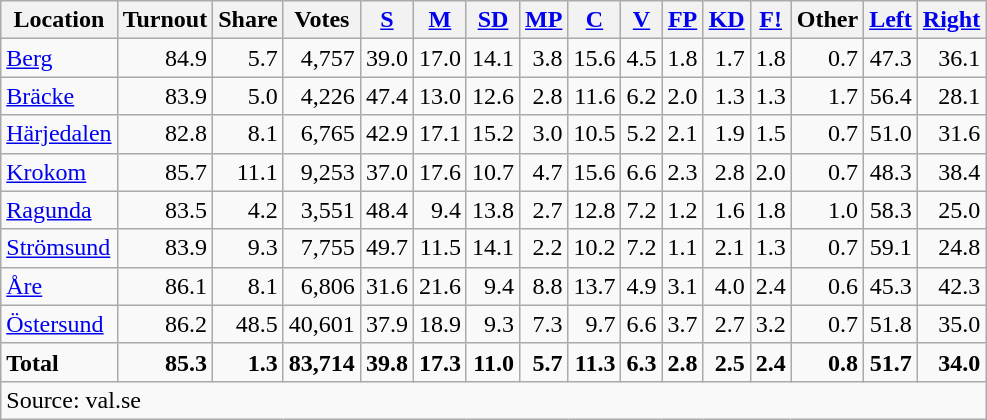<table class="wikitable sortable" style=text-align:right>
<tr>
<th>Location</th>
<th>Turnout</th>
<th>Share</th>
<th>Votes</th>
<th><a href='#'>S</a></th>
<th><a href='#'>M</a></th>
<th><a href='#'>SD</a></th>
<th><a href='#'>MP</a></th>
<th><a href='#'>C</a></th>
<th><a href='#'>V</a></th>
<th><a href='#'>FP</a></th>
<th><a href='#'>KD</a></th>
<th><a href='#'>F!</a></th>
<th>Other</th>
<th><a href='#'>Left</a></th>
<th><a href='#'>Right</a></th>
</tr>
<tr>
<td align=left><a href='#'>Berg</a></td>
<td>84.9</td>
<td>5.7</td>
<td>4,757</td>
<td>39.0</td>
<td>17.0</td>
<td>14.1</td>
<td>3.8</td>
<td>15.6</td>
<td>4.5</td>
<td>1.8</td>
<td>1.7</td>
<td>1.8</td>
<td>0.7</td>
<td>47.3</td>
<td>36.1</td>
</tr>
<tr>
<td align=left><a href='#'>Bräcke</a></td>
<td>83.9</td>
<td>5.0</td>
<td>4,226</td>
<td>47.4</td>
<td>13.0</td>
<td>12.6</td>
<td>2.8</td>
<td>11.6</td>
<td>6.2</td>
<td>2.0</td>
<td>1.3</td>
<td>1.3</td>
<td>1.7</td>
<td>56.4</td>
<td>28.1</td>
</tr>
<tr>
<td align=left><a href='#'>Härjedalen</a></td>
<td>82.8</td>
<td>8.1</td>
<td>6,765</td>
<td>42.9</td>
<td>17.1</td>
<td>15.2</td>
<td>3.0</td>
<td>10.5</td>
<td>5.2</td>
<td>2.1</td>
<td>1.9</td>
<td>1.5</td>
<td>0.7</td>
<td>51.0</td>
<td>31.6</td>
</tr>
<tr>
<td align=left><a href='#'>Krokom</a></td>
<td>85.7</td>
<td>11.1</td>
<td>9,253</td>
<td>37.0</td>
<td>17.6</td>
<td>10.7</td>
<td>4.7</td>
<td>15.6</td>
<td>6.6</td>
<td>2.3</td>
<td>2.8</td>
<td>2.0</td>
<td>0.7</td>
<td>48.3</td>
<td>38.4</td>
</tr>
<tr>
<td align=left><a href='#'>Ragunda</a></td>
<td>83.5</td>
<td>4.2</td>
<td>3,551</td>
<td>48.4</td>
<td>9.4</td>
<td>13.8</td>
<td>2.7</td>
<td>12.8</td>
<td>7.2</td>
<td>1.2</td>
<td>1.6</td>
<td>1.8</td>
<td>1.0</td>
<td>58.3</td>
<td>25.0</td>
</tr>
<tr>
<td align=left><a href='#'>Strömsund</a></td>
<td>83.9</td>
<td>9.3</td>
<td>7,755</td>
<td>49.7</td>
<td>11.5</td>
<td>14.1</td>
<td>2.2</td>
<td>10.2</td>
<td>7.2</td>
<td>1.1</td>
<td>2.1</td>
<td>1.3</td>
<td>0.7</td>
<td>59.1</td>
<td>24.8</td>
</tr>
<tr>
<td align=left><a href='#'>Åre</a></td>
<td>86.1</td>
<td>8.1</td>
<td>6,806</td>
<td>31.6</td>
<td>21.6</td>
<td>9.4</td>
<td>8.8</td>
<td>13.7</td>
<td>4.9</td>
<td>3.1</td>
<td>4.0</td>
<td>2.4</td>
<td>0.6</td>
<td>45.3</td>
<td>42.3</td>
</tr>
<tr>
<td align=left><a href='#'>Östersund</a></td>
<td>86.2</td>
<td>48.5</td>
<td>40,601</td>
<td>37.9</td>
<td>18.9</td>
<td>9.3</td>
<td>7.3</td>
<td>9.7</td>
<td>6.6</td>
<td>3.7</td>
<td>2.7</td>
<td>3.2</td>
<td>0.7</td>
<td>51.8</td>
<td>35.0</td>
</tr>
<tr>
<td align=left><strong>Total</strong></td>
<td><strong>85.3</strong></td>
<td><strong>1.3</strong></td>
<td><strong>83,714</strong></td>
<td><strong>39.8</strong></td>
<td><strong>17.3</strong></td>
<td><strong>11.0</strong></td>
<td><strong>5.7</strong></td>
<td><strong>11.3</strong></td>
<td><strong>6.3</strong></td>
<td><strong>2.8</strong></td>
<td><strong>2.5</strong></td>
<td><strong>2.4</strong></td>
<td><strong>0.8</strong></td>
<td><strong>51.7</strong></td>
<td><strong>34.0</strong></td>
</tr>
<tr>
<td align=left colspan=16>Source: val.se </td>
</tr>
</table>
